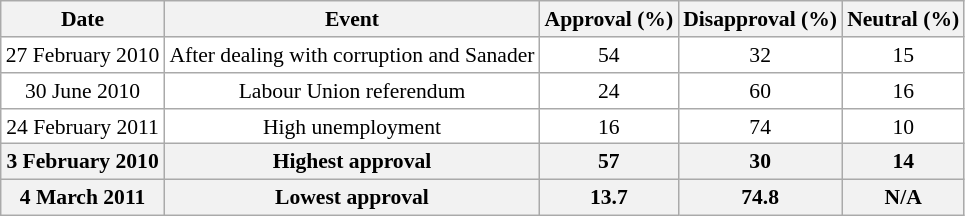<table class="wikitable" style="float:left;font-size:90%; text-align:center; background:white">
<tr>
<th>Date</th>
<th>Event</th>
<th>Approval (%)</th>
<th>Disapproval (%)</th>
<th>Neutral (%)</th>
</tr>
<tr>
<td>27 February 2010</td>
<td>After dealing with corruption and Sanader</td>
<td>54</td>
<td>32</td>
<td>15</td>
</tr>
<tr>
<td>30 June 2010</td>
<td>Labour Union referendum</td>
<td>24</td>
<td>60</td>
<td>16</td>
</tr>
<tr>
<td>24 February 2011</td>
<td>High unemployment</td>
<td>16</td>
<td>74</td>
<td>10</td>
</tr>
<tr>
<th>3 February 2010</th>
<th><strong>Highest approval</strong></th>
<th><strong>57</strong></th>
<th>30</th>
<th>14</th>
</tr>
<tr>
<th>4 March 2011</th>
<th><strong>Lowest approval</strong></th>
<th><strong>13.7</strong></th>
<th>74.8</th>
<th>N/A</th>
</tr>
</table>
